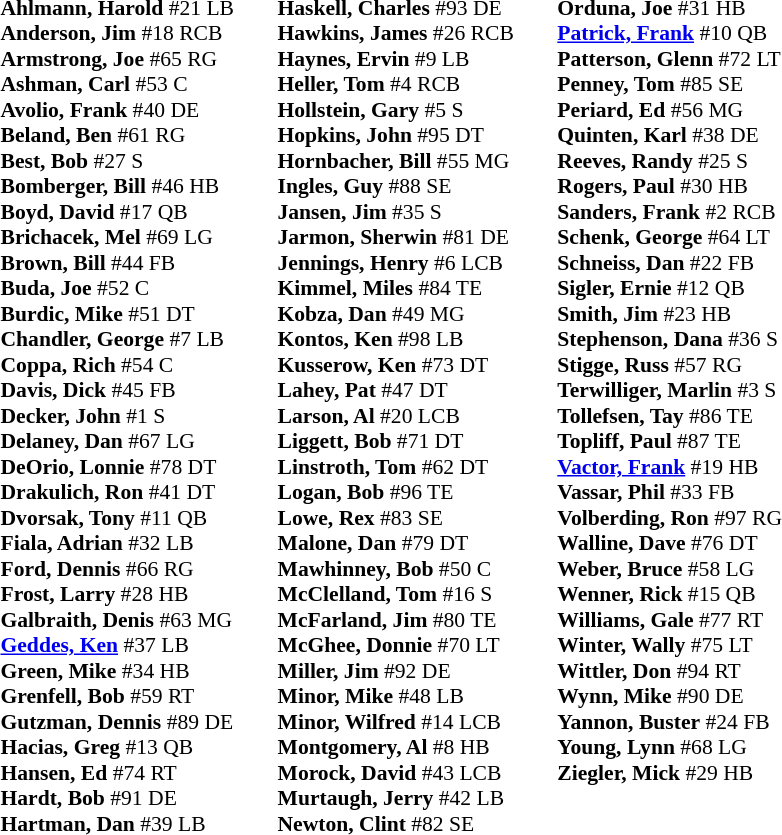<table class="toccolours" style="border-collapse:collapse; font-size:90%;">
<tr>
<td colspan="7" align="center"></td>
</tr>
<tr>
<td colspan=7 align="right"></td>
</tr>
<tr>
<td valign="top"><br><strong>Ahlmann, Harold</strong> #21  LB<br>
<strong>Anderson, Jim</strong> #18  RCB<br>
<strong>Armstrong, Joe</strong> #65  RG<br>
<strong>Ashman, Carl</strong> #53  C<br>
<strong>Avolio, Frank</strong> #40  DE<br>
<strong>Beland, Ben</strong> #61  RG<br>
<strong>Best, Bob</strong> #27  S<br>
<strong>Bomberger, Bill</strong> #46  HB<br>
<strong>Boyd, David</strong> #17  QB<br>
<strong>Brichacek, Mel</strong> #69  LG<br>
<strong>Brown, Bill</strong> #44  FB<br>
<strong>Buda, Joe</strong> #52  C<br>
<strong>Burdic, Mike</strong> #51  DT<br>
<strong>Chandler, George</strong> #7  LB<br>
<strong>Coppa, Rich</strong> #54  C<br>
<strong>Davis, Dick</strong> #45  FB<br>
<strong>Decker, John</strong> #1  S<br>
<strong>Delaney, Dan</strong> #67  LG<br>
<strong>DeOrio, Lonnie</strong> #78  DT<br>
<strong>Drakulich, Ron</strong> #41  DT<br>
<strong>Dvorsak, Tony</strong> #11  QB<br>
<strong>Fiala, Adrian</strong> #32  LB<br>
<strong>Ford, Dennis</strong> #66  RG<br>
<strong>Frost, Larry</strong> #28  HB<br>
<strong>Galbraith, Denis</strong> #63  MG<br>
<strong><a href='#'>Geddes, Ken</a></strong> #37  LB<br>
<strong>Green, Mike</strong> #34  HB<br>
<strong>Grenfell, Bob</strong> #59  RT<br>
<strong>Gutzman, Dennis</strong> #89  DE<br>
<strong>Hacias, Greg</strong> #13  QB<br>
<strong>Hansen, Ed</strong> #74  RT<br>
<strong>Hardt, Bob</strong> #91  DE<br>
<strong>Hartman, Dan</strong> #39  LB</td>
<td width="25"> </td>
<td valign="top"><br><strong>Haskell, Charles</strong> #93  DE<br>
<strong>Hawkins, James</strong> #26  RCB<br>
<strong>Haynes, Ervin</strong> #9  LB<br>
<strong>Heller, Tom</strong> #4  RCB<br>
<strong>Hollstein, Gary</strong> #5  S<br>
<strong>Hopkins, John</strong> #95  DT<br>
<strong>Hornbacher, Bill</strong> #55  MG<br>
<strong>Ingles, Guy</strong> #88  SE<br>
<strong>Jansen, Jim</strong> #35  S<br>
<strong>Jarmon, Sherwin</strong> #81  DE<br>
<strong>Jennings, Henry</strong> #6  LCB<br>
<strong>Kimmel, Miles</strong> #84  TE<br>
<strong>Kobza, Dan</strong> #49  MG<br>
<strong>Kontos, Ken</strong> #98  LB<br>
<strong>Kusserow, Ken</strong> #73  DT<br>
<strong>Lahey, Pat</strong> #47  DT<br>
<strong>Larson, Al</strong> #20  LCB<br>
<strong>Liggett, Bob</strong> #71  DT<br>
<strong>Linstroth, Tom</strong> #62  DT<br>
<strong>Logan, Bob</strong> #96  TE<br>
<strong>Lowe, Rex</strong> #83  SE<br>
<strong>Malone, Dan</strong> #79  DT<br>
<strong>Mawhinney, Bob</strong> #50  C<br>
<strong>McClelland, Tom</strong> #16  S<br>
<strong>McFarland, Jim</strong> #80  TE<br>
<strong>McGhee, Donnie</strong> #70  LT<br>
<strong>Miller, Jim</strong> #92  DE<br>
<strong>Minor, Mike</strong> #48  LB<br>
<strong>Minor, Wilfred</strong> #14  LCB<br>
<strong>Montgomery, Al</strong> #8  HB<br>
<strong>Morock, David</strong> #43  LCB<br>
<strong>Murtaugh, Jerry</strong> #42  LB<br>
<strong>Newton, Clint</strong> #82  SE</td>
<td width="25"> </td>
<td valign="top"><br><strong>Orduna, Joe</strong> #31  HB<br>
<strong><a href='#'>Patrick, Frank</a></strong> #10  QB<br>
<strong>Patterson, Glenn</strong> #72  LT<br>
<strong>Penney, Tom</strong> #85  SE<br>
<strong>Periard, Ed</strong> #56  MG<br>
<strong>Quinten, Karl</strong> #38  DE<br>
<strong>Reeves, Randy</strong> #25  S<br>
<strong>Rogers, Paul</strong> #30  HB<br>
<strong>Sanders, Frank</strong> #2  RCB<br>
<strong>Schenk, George</strong> #64  LT<br>
<strong>Schneiss, Dan</strong> #22  FB<br>
<strong>Sigler, Ernie</strong> #12  QB<br>
<strong>Smith, Jim</strong> #23  HB<br>
<strong>Stephenson, Dana</strong> #36  S<br>
<strong>Stigge, Russ</strong> #57  RG<br>
<strong>Terwilliger, Marlin</strong> #3  S<br>
<strong>Tollefsen, Tay</strong> #86  TE<br>
<strong>Topliff, Paul</strong> #87  TE<br>
<strong><a href='#'>Vactor, Frank</a></strong> #19  HB<br>
<strong>Vassar, Phil</strong> #33  FB<br>
<strong>Volberding, Ron</strong> #97  RG<br>
<strong>Walline, Dave</strong> #76  DT<br>
<strong>Weber, Bruce</strong> #58  LG<br>
<strong>Wenner, Rick</strong> #15  QB<br>
<strong>Williams, Gale</strong> #77  RT<br>
<strong>Winter, Wally</strong> #75  LT<br>
<strong>Wittler, Don</strong> #94  RT<br>
<strong>Wynn, Mike</strong> #90  DE<br>
<strong>Yannon, Buster</strong> #24  FB<br>
<strong>Young, Lynn</strong> #68  LG<br>
<strong>Ziegler, Mick</strong> #29  HB</td>
</tr>
<tr>
<td colspan="5" valign="bottom" align="right"></td>
</tr>
</table>
